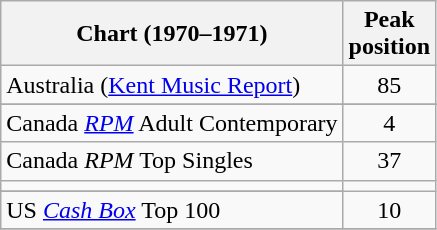<table class="wikitable sortable plainrowheaders">
<tr>
<th>Chart (1970–1971)</th>
<th>Peak<br>position</th>
</tr>
<tr>
<td>Australia (<a href='#'>Kent Music Report</a>)</td>
<td style="text-align:center;">85</td>
</tr>
<tr>
</tr>
<tr>
</tr>
<tr>
<td>Canada <em><a href='#'>RPM</a></em> Adult Contemporary</td>
<td style="text-align:center;">4</td>
</tr>
<tr>
<td>Canada <em>RPM</em> Top Singles</td>
<td style="text-align:center;">37</td>
</tr>
<tr>
<td></td>
</tr>
<tr>
</tr>
<tr>
</tr>
<tr>
</tr>
<tr>
<td>US <em><a href='#'>Cash Box</a></em> Top 100</td>
<td align="center">10</td>
</tr>
<tr>
</tr>
</table>
